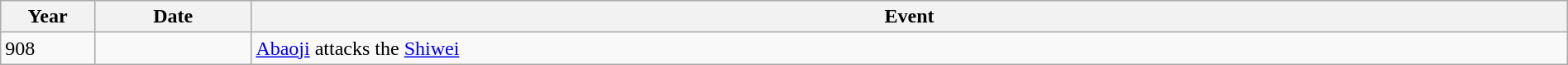<table class="wikitable" width="100%">
<tr>
<th style="width:6%">Year</th>
<th style="width:10%">Date</th>
<th>Event</th>
</tr>
<tr>
<td>908</td>
<td></td>
<td><a href='#'>Abaoji</a> attacks the <a href='#'>Shiwei</a></td>
</tr>
</table>
